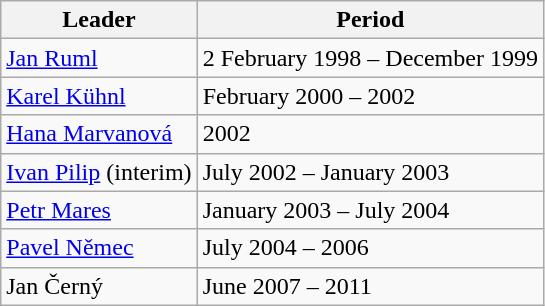<table class="wikitable">
<tr>
<th>Leader</th>
<th>Period</th>
</tr>
<tr>
<td><a href='#'>Jan Ruml</a></td>
<td>2 February 1998 – December 1999</td>
</tr>
<tr>
<td><a href='#'>Karel Kühnl</a></td>
<td>February 2000 – 2002</td>
</tr>
<tr>
<td><a href='#'>Hana Marvanová</a></td>
<td>2002</td>
</tr>
<tr>
<td><a href='#'>Ivan Pilip</a> (interim)</td>
<td>July 2002 – January 2003</td>
</tr>
<tr>
<td><a href='#'>Petr Mares</a></td>
<td>January 2003 – July 2004</td>
</tr>
<tr>
<td><a href='#'>Pavel Němec</a></td>
<td>July 2004 – 2006</td>
</tr>
<tr>
<td>Jan Černý</td>
<td>June 2007 – 2011</td>
</tr>
</table>
